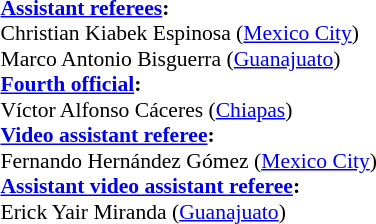<table width=100% style="font-size:90%">
<tr>
<td><br><strong><a href='#'>Assistant referees</a>:</strong>
<br>Christian Kiabek Espinosa (<a href='#'>Mexico City</a>)
<br>Marco Antonio Bisguerra (<a href='#'>Guanajuato</a>)
<br><strong><a href='#'>Fourth official</a>:</strong>
<br>Víctor Alfonso Cáceres (<a href='#'>Chiapas</a>)
<br><strong><a href='#'>Video assistant referee</a>:</strong>
<br>Fernando Hernández Gómez (<a href='#'>Mexico City</a>)
<br><strong><a href='#'>Assistant video assistant referee</a>:</strong>
<br>Erick Yair Miranda (<a href='#'>Guanajuato</a>)</td>
</tr>
</table>
